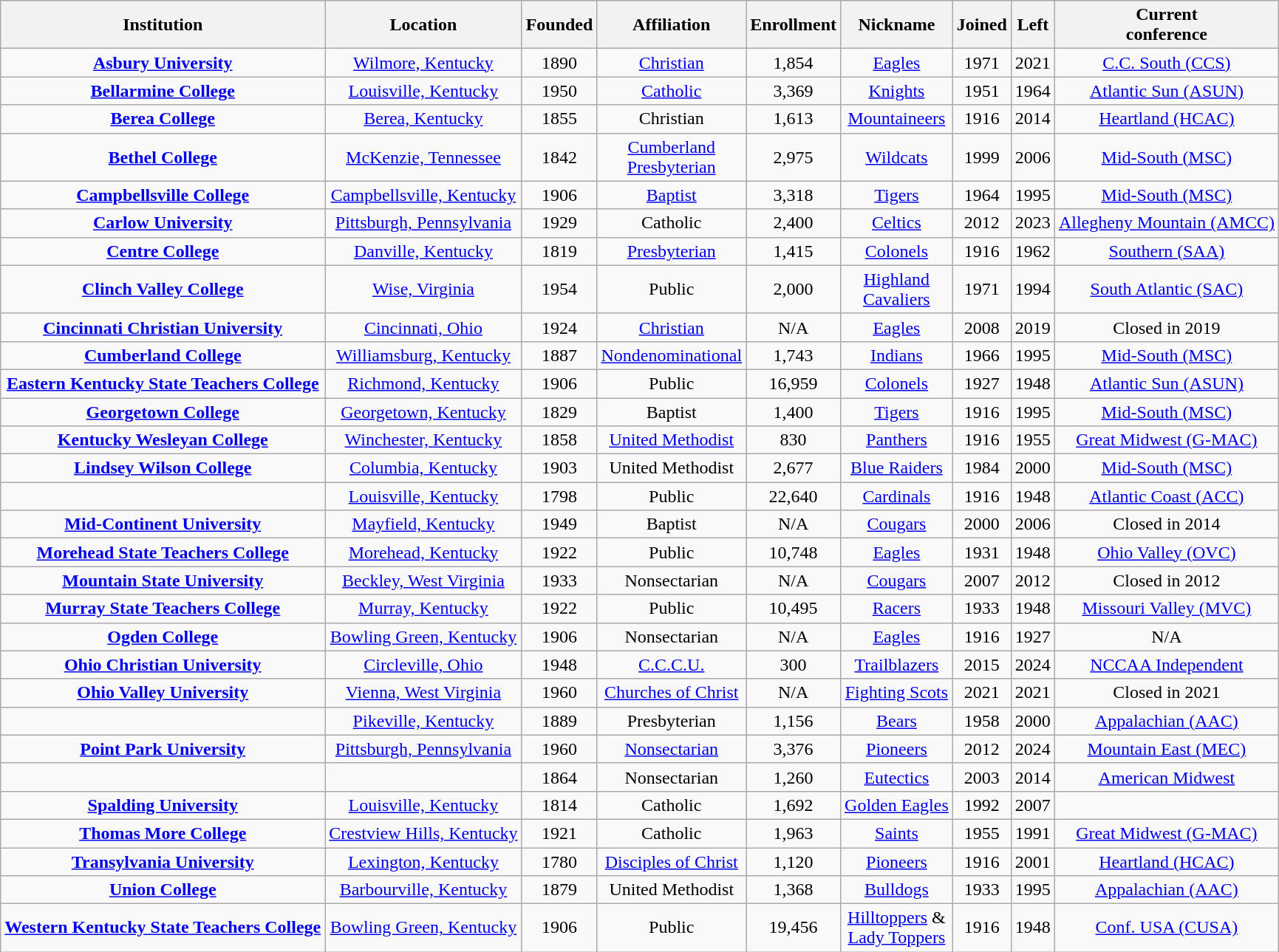<table class="wikitable sortable" style="text-align:center">
<tr>
<th>Institution</th>
<th>Location</th>
<th>Founded</th>
<th>Affiliation</th>
<th>Enrollment</th>
<th>Nickname</th>
<th>Joined</th>
<th>Left</th>
<th>Current<br>conference</th>
</tr>
<tr>
<td><strong><a href='#'>Asbury University</a></strong></td>
<td><a href='#'>Wilmore, Kentucky</a></td>
<td>1890</td>
<td><a href='#'>Christian</a></td>
<td>1,854</td>
<td><a href='#'>Eagles</a></td>
<td>1971</td>
<td>2021</td>
<td><a href='#'>C.C. South (CCS)</a></td>
</tr>
<tr>
<td><strong><a href='#'>Bellarmine College</a></strong></td>
<td><a href='#'>Louisville, Kentucky</a></td>
<td>1950</td>
<td><a href='#'>Catholic</a><br></td>
<td>3,369</td>
<td><a href='#'>Knights</a></td>
<td>1951</td>
<td>1964</td>
<td><a href='#'>Atlantic Sun (ASUN)</a></td>
</tr>
<tr>
<td><strong><a href='#'>Berea College</a></strong></td>
<td><a href='#'>Berea, Kentucky</a></td>
<td>1855</td>
<td>Christian<br></td>
<td>1,613</td>
<td><a href='#'>Mountaineers</a></td>
<td>1916</td>
<td>2014</td>
<td><a href='#'>Heartland (HCAC)</a></td>
</tr>
<tr>
<td><strong><a href='#'>Bethel College</a></strong></td>
<td><a href='#'>McKenzie, Tennessee</a></td>
<td>1842</td>
<td><a href='#'>Cumberland<br>Presbyterian</a></td>
<td>2,975</td>
<td><a href='#'>Wildcats</a></td>
<td>1999</td>
<td>2006</td>
<td><a href='#'>Mid-South (MSC)</a></td>
</tr>
<tr>
<td><strong><a href='#'>Campbellsville College</a></strong></td>
<td><a href='#'>Campbellsville, Kentucky</a></td>
<td>1906</td>
<td><a href='#'>Baptist</a></td>
<td>3,318</td>
<td><a href='#'>Tigers</a></td>
<td>1964</td>
<td>1995</td>
<td><a href='#'>Mid-South (MSC)</a></td>
</tr>
<tr>
<td><strong><a href='#'>Carlow University</a></strong></td>
<td><a href='#'>Pittsburgh, Pennsylvania</a></td>
<td>1929</td>
<td>Catholic<br></td>
<td>2,400</td>
<td><a href='#'>Celtics</a></td>
<td>2012</td>
<td>2023</td>
<td><a href='#'>Allegheny Mountain (AMCC)</a></td>
</tr>
<tr>
<td><strong><a href='#'>Centre College</a></strong></td>
<td><a href='#'>Danville, Kentucky</a></td>
<td>1819</td>
<td><a href='#'>Presbyterian</a><br></td>
<td>1,415</td>
<td><a href='#'>Colonels</a></td>
<td>1916</td>
<td>1962</td>
<td><a href='#'>Southern (SAA)</a></td>
</tr>
<tr>
<td><strong><a href='#'>Clinch Valley College</a></strong></td>
<td><a href='#'>Wise, Virginia</a></td>
<td>1954</td>
<td>Public</td>
<td>2,000</td>
<td nowrap><a href='#'>Highland<br>Cavaliers</a></td>
<td>1971</td>
<td>1994</td>
<td><a href='#'>South Atlantic (SAC)</a></td>
</tr>
<tr>
<td><strong><a href='#'>Cincinnati Christian University</a></strong></td>
<td><a href='#'>Cincinnati, Ohio</a></td>
<td>1924</td>
<td><a href='#'>Christian</a></td>
<td>N/A</td>
<td><a href='#'>Eagles</a></td>
<td>2008</td>
<td>2019</td>
<td>Closed in 2019</td>
</tr>
<tr>
<td><strong><a href='#'>Cumberland College</a></strong></td>
<td><a href='#'>Williamsburg, Kentucky</a></td>
<td>1887</td>
<td><a href='#'>Nondenominational</a></td>
<td>1,743</td>
<td><a href='#'>Indians</a></td>
<td>1966</td>
<td>1995</td>
<td><a href='#'>Mid-South (MSC)</a></td>
</tr>
<tr>
<td><strong><a href='#'>Eastern Kentucky State Teachers College</a></strong></td>
<td><a href='#'>Richmond, Kentucky</a></td>
<td>1906</td>
<td>Public</td>
<td>16,959</td>
<td><a href='#'>Colonels</a></td>
<td>1927</td>
<td>1948</td>
<td><a href='#'>Atlantic Sun (ASUN)</a></td>
</tr>
<tr>
<td><strong><a href='#'>Georgetown College</a></strong></td>
<td><a href='#'>Georgetown, Kentucky</a></td>
<td>1829</td>
<td>Baptist</td>
<td>1,400</td>
<td><a href='#'>Tigers</a></td>
<td>1916</td>
<td>1995</td>
<td><a href='#'>Mid-South (MSC)</a></td>
</tr>
<tr>
<td><strong><a href='#'>Kentucky Wesleyan College</a></strong></td>
<td><a href='#'>Winchester, Kentucky</a></td>
<td>1858</td>
<td><a href='#'>United Methodist</a></td>
<td>830</td>
<td><a href='#'>Panthers</a></td>
<td>1916</td>
<td>1955</td>
<td><a href='#'>Great Midwest (G-MAC)</a></td>
</tr>
<tr>
<td><strong><a href='#'>Lindsey Wilson College</a></strong></td>
<td><a href='#'>Columbia, Kentucky</a></td>
<td>1903</td>
<td>United Methodist</td>
<td>2,677</td>
<td><a href='#'>Blue Raiders</a></td>
<td>1984</td>
<td>2000</td>
<td><a href='#'>Mid-South (MSC)</a></td>
</tr>
<tr>
<td></td>
<td><a href='#'>Louisville, Kentucky</a></td>
<td>1798</td>
<td>Public</td>
<td>22,640</td>
<td><a href='#'>Cardinals</a></td>
<td>1916</td>
<td>1948</td>
<td><a href='#'>Atlantic Coast (ACC)</a></td>
</tr>
<tr>
<td><strong><a href='#'>Mid-Continent University</a></strong></td>
<td><a href='#'>Mayfield, Kentucky</a></td>
<td>1949</td>
<td>Baptist</td>
<td>N/A</td>
<td><a href='#'>Cougars</a></td>
<td>2000</td>
<td>2006</td>
<td>Closed in 2014</td>
</tr>
<tr>
<td><strong><a href='#'>Morehead State Teachers College</a></strong></td>
<td><a href='#'>Morehead, Kentucky</a></td>
<td>1922</td>
<td>Public</td>
<td>10,748</td>
<td><a href='#'>Eagles</a></td>
<td>1931</td>
<td>1948</td>
<td><a href='#'>Ohio Valley (OVC)</a></td>
</tr>
<tr>
<td><strong><a href='#'>Mountain State University</a></strong></td>
<td><a href='#'>Beckley, West Virginia</a></td>
<td>1933</td>
<td>Nonsectarian</td>
<td>N/A</td>
<td><a href='#'>Cougars</a></td>
<td>2007</td>
<td>2012</td>
<td>Closed in 2012</td>
</tr>
<tr>
<td><strong><a href='#'>Murray State Teachers College</a></strong></td>
<td><a href='#'>Murray, Kentucky</a></td>
<td>1922</td>
<td>Public</td>
<td>10,495</td>
<td><a href='#'>Racers</a></td>
<td>1933</td>
<td>1948</td>
<td><a href='#'>Missouri Valley (MVC)</a></td>
</tr>
<tr>
<td><strong><a href='#'>Ogden College</a></strong></td>
<td><a href='#'>Bowling Green, Kentucky</a></td>
<td>1906</td>
<td>Nonsectarian</td>
<td>N/A</td>
<td><a href='#'>Eagles</a></td>
<td>1916</td>
<td>1927</td>
<td>N/A</td>
</tr>
<tr>
<td><strong><a href='#'>Ohio Christian University</a></strong></td>
<td><a href='#'>Circleville, Ohio</a></td>
<td>1948</td>
<td><a href='#'>C.C.C.U.</a></td>
<td>300</td>
<td><a href='#'>Trailblazers</a></td>
<td>2015</td>
<td>2024</td>
<td><a href='#'>NCCAA Independent</a></td>
</tr>
<tr>
<td><strong><a href='#'>Ohio Valley University</a></strong></td>
<td><a href='#'>Vienna, West Virginia</a></td>
<td>1960</td>
<td><a href='#'>Churches of Christ</a></td>
<td>N/A</td>
<td><a href='#'>Fighting Scots</a></td>
<td>2021</td>
<td>2021</td>
<td nowrap>Closed in 2021</td>
</tr>
<tr>
<td></td>
<td><a href='#'>Pikeville, Kentucky</a></td>
<td>1889</td>
<td>Presbyterian<br></td>
<td>1,156</td>
<td><a href='#'>Bears</a></td>
<td>1958</td>
<td>2000</td>
<td><a href='#'>Appalachian (AAC)</a></td>
</tr>
<tr>
<td><strong><a href='#'>Point Park University</a></strong></td>
<td><a href='#'>Pittsburgh, Pennsylvania</a></td>
<td>1960</td>
<td><a href='#'>Nonsectarian</a></td>
<td>3,376</td>
<td><a href='#'>Pioneers</a></td>
<td>2012</td>
<td>2024</td>
<td><a href='#'>Mountain East (MEC)</a></td>
</tr>
<tr>
<td></td>
<td></td>
<td>1864</td>
<td>Nonsectarian</td>
<td>1,260</td>
<td><a href='#'>Eutectics</a></td>
<td>2003</td>
<td>2014</td>
<td><a href='#'>American Midwest</a></td>
</tr>
<tr>
<td><strong><a href='#'>Spalding University</a></strong></td>
<td><a href='#'>Louisville, Kentucky</a></td>
<td>1814</td>
<td>Catholic<br></td>
<td>1,692</td>
<td><a href='#'>Golden Eagles</a></td>
<td>1992</td>
<td>2007</td>
<td></td>
</tr>
<tr>
<td><strong><a href='#'>Thomas More College</a></strong></td>
<td><a href='#'>Crestview Hills, Kentucky</a></td>
<td>1921</td>
<td>Catholic<br></td>
<td>1,963</td>
<td><a href='#'>Saints</a></td>
<td>1955</td>
<td>1991</td>
<td><a href='#'>Great Midwest (G-MAC)</a></td>
</tr>
<tr>
<td><strong><a href='#'>Transylvania University</a></strong></td>
<td><a href='#'>Lexington, Kentucky</a></td>
<td>1780</td>
<td><a href='#'>Disciples of Christ</a></td>
<td>1,120</td>
<td><a href='#'>Pioneers</a></td>
<td>1916</td>
<td>2001</td>
<td><a href='#'>Heartland (HCAC)</a></td>
</tr>
<tr>
<td><strong><a href='#'>Union College</a></strong></td>
<td><a href='#'>Barbourville, Kentucky</a></td>
<td>1879</td>
<td>United Methodist</td>
<td>1,368</td>
<td><a href='#'>Bulldogs</a></td>
<td>1933</td>
<td>1995</td>
<td><a href='#'>Appalachian (AAC)</a></td>
</tr>
<tr>
<td><strong><a href='#'>Western Kentucky State Teachers College</a></strong></td>
<td><a href='#'>Bowling Green, Kentucky</a></td>
<td>1906</td>
<td>Public</td>
<td>19,456</td>
<td><a href='#'>Hilltoppers</a> &<br><a href='#'>Lady Toppers</a></td>
<td>1916</td>
<td>1948</td>
<td><a href='#'>Conf. USA (CUSA)</a></td>
</tr>
</table>
